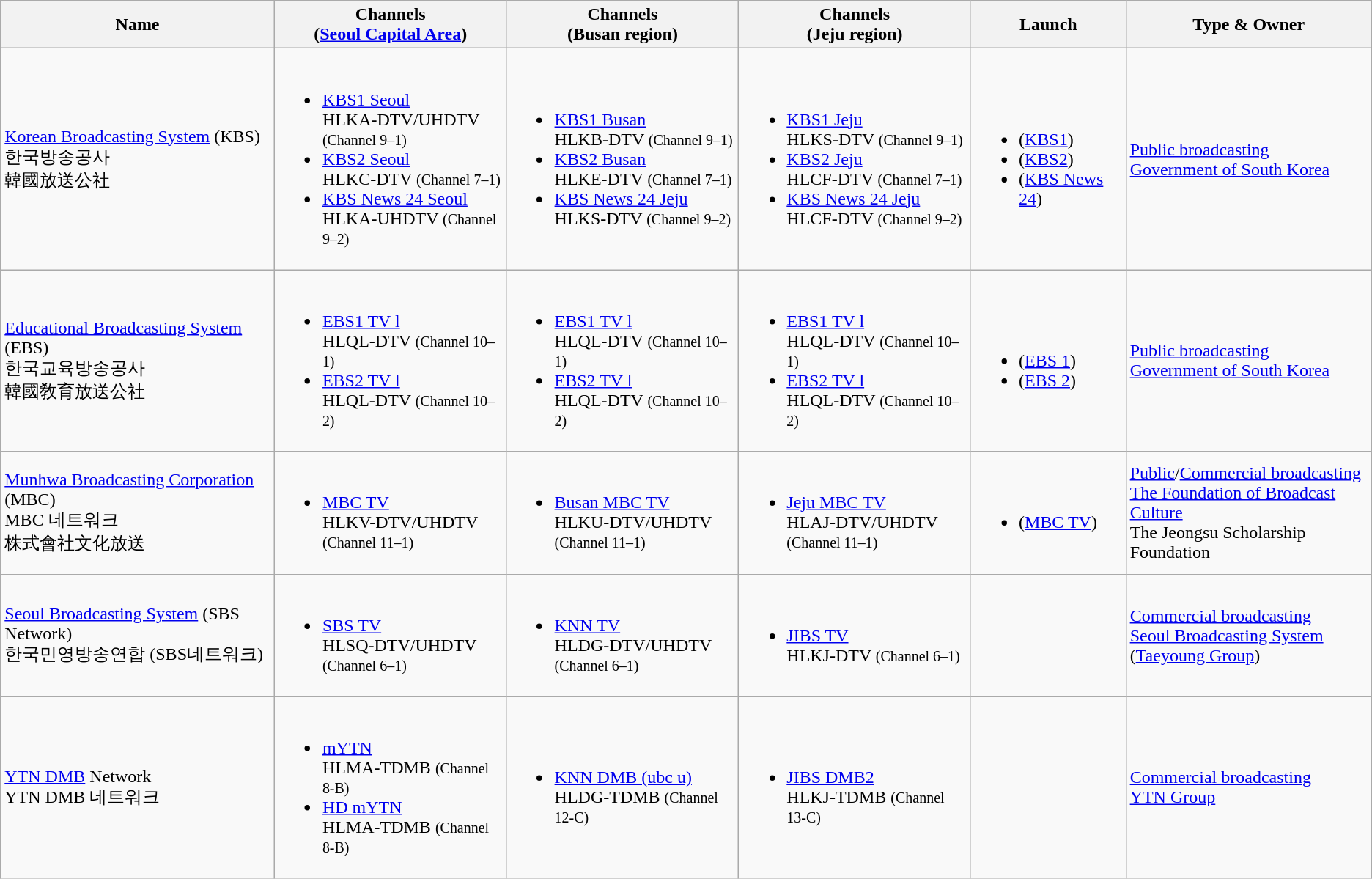<table class="wikitable">
<tr>
<th width="300">Name</th>
<th width="230">Channels<br>(<a href='#'>Seoul Capital Area</a>)</th>
<th width="230">Channels<br>(Busan region)</th>
<th width="230">Channels<br>(Jeju region)</th>
<th width="150">Launch</th>
<th width="250">Type & Owner</th>
</tr>
<tr>
<td><a href='#'>Korean Broadcasting System</a> (KBS)<br>한국방송공사<br>韓國放送公社</td>
<td><br><ul><li><a href='#'>KBS1 Seoul</a><br>HLKA-DTV/UHDTV <small>(Channel 9–1)</small></li><li><a href='#'>KBS2 Seoul</a><br>HLKC-DTV <small>(Channel 7–1)</small></li><li><a href='#'>KBS News 24 Seoul</a><br>HLKA-UHDTV <small>(Channel 9–2)</small></li></ul></td>
<td><br><ul><li><a href='#'>KBS1 Busan</a><br>HLKB-DTV <small>(Channel 9–1)</small></li><li><a href='#'>KBS2 Busan</a><br>HLKE-DTV <small>(Channel 7–1)</small></li><li><a href='#'>KBS News 24 Jeju</a><br>HLKS-DTV <small>(Channel 9–2)</small></li></ul></td>
<td><br><ul><li><a href='#'>KBS1 Jeju</a><br>HLKS-DTV <small>(Channel 9–1)</small></li><li><a href='#'>KBS2 Jeju</a><br>HLCF-DTV <small>(Channel 7–1)</small></li><li><a href='#'>KBS News 24 Jeju</a><br>HLCF-DTV <small>(Channel 9–2)</small></li></ul></td>
<td><br><ul><li> (<a href='#'>KBS1</a>)</li><li> (<a href='#'>KBS2</a>)</li><li> (<a href='#'>KBS News 24</a>)</li></ul></td>
<td><a href='#'>Public broadcasting</a><br><a href='#'>Government of South Korea</a></td>
</tr>
<tr>
<td><a href='#'>Educational Broadcasting System</a> (EBS)<br>한국교육방송공사<br>韓國敎育放送公社</td>
<td><br><ul><li><a href='#'>EBS1 TV l</a><br>HLQL-DTV <small>(Channel 10–1)</small></li><li><a href='#'>EBS2 TV l</a><br>HLQL-DTV <small>(Channel 10–2)</small></li></ul></td>
<td><br><ul><li><a href='#'>EBS1 TV l</a><br>HLQL-DTV <small>(Channel 10–1)</small></li><li><a href='#'>EBS2 TV l</a><br>HLQL-DTV <small>(Channel 10–2)</small></li></ul></td>
<td><br><ul><li><a href='#'>EBS1 TV l</a><br>HLQL-DTV <small>(Channel 10–1)</small></li><li><a href='#'>EBS2 TV l</a><br>HLQL-DTV <small>(Channel 10–2)</small></li></ul></td>
<td><br><ul><li> (<a href='#'>EBS 1</a>)</li><li> (<a href='#'>EBS 2</a>)</li></ul></td>
<td><a href='#'>Public broadcasting</a><br><a href='#'>Government of South Korea</a></td>
</tr>
<tr>
<td><a href='#'>Munhwa Broadcasting Corporation</a> (MBC)<br>MBC 네트워크<br>株式會社文化放送</td>
<td><br><ul><li><a href='#'>MBC TV</a><br>HLKV-DTV/UHDTV <small>(Channel 11–1)</small></li></ul></td>
<td><br><ul><li><a href='#'>Busan MBC TV</a><br>HLKU-DTV/UHDTV <small>(Channel 11–1)</small></li></ul></td>
<td><br><ul><li><a href='#'>Jeju MBC TV</a><br>HLAJ-DTV/UHDTV <small>(Channel 11–1)</small></li></ul></td>
<td><br><ul><li> (<a href='#'>MBC TV</a>)</li></ul></td>
<td><a href='#'>Public</a>/<a href='#'>Commercial broadcasting</a><br><a href='#'>The Foundation of Broadcast Culture</a><br>The Jeongsu Scholarship Foundation<br></td>
</tr>
<tr>
<td><a href='#'>Seoul Broadcasting System</a> (SBS Network)<br>한국민영방송연합 (SBS네트워크)</td>
<td><br><ul><li><a href='#'>SBS TV</a><br>HLSQ-DTV/UHDTV <small>(Channel 6–1)</small></li></ul></td>
<td><br><ul><li><a href='#'>KNN TV</a><br>HLDG-DTV/UHDTV <small>(Channel 6–1)</small></li></ul></td>
<td><br><ul><li><a href='#'>JIBS TV</a><br>HLKJ-DTV <small>(Channel 6–1)</small></li></ul></td>
<td></td>
<td><a href='#'>Commercial broadcasting</a><br><a href='#'>Seoul Broadcasting System</a><br>(<a href='#'>Taeyoung Group</a>)</td>
</tr>
<tr>
<td><a href='#'>YTN DMB</a> Network<br>YTN DMB 네트워크</td>
<td><br><ul><li><a href='#'>mYTN</a><br>HLMA-TDMB <small>(Channel 8-B)</small></li><li><a href='#'>HD mYTN</a><br>HLMA-TDMB <small>(Channel 8-B)</small></li></ul></td>
<td><br><ul><li><a href='#'>KNN DMB (ubc u)</a><br>HLDG-TDMB <small>(Channel 12-C)</small></li></ul></td>
<td><br><ul><li><a href='#'>JIBS DMB2</a><br>HLKJ-TDMB <small>(Channel 13-C)</small></li></ul></td>
<td></td>
<td><a href='#'>Commercial broadcasting</a><br><a href='#'>YTN Group</a><br></td>
</tr>
</table>
